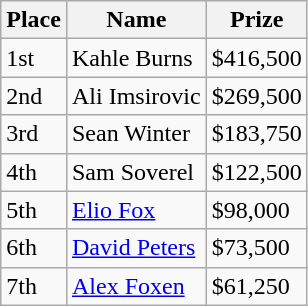<table class="wikitable">
<tr>
<th>Place</th>
<th>Name</th>
<th>Prize</th>
</tr>
<tr>
<td>1st</td>
<td> Kahle Burns</td>
<td>$416,500</td>
</tr>
<tr>
<td>2nd</td>
<td> Ali Imsirovic</td>
<td>$269,500</td>
</tr>
<tr>
<td>3rd</td>
<td> Sean Winter</td>
<td>$183,750</td>
</tr>
<tr>
<td>4th</td>
<td> Sam Soverel</td>
<td>$122,500</td>
</tr>
<tr>
<td>5th</td>
<td> <a href='#'>Elio Fox</a></td>
<td>$98,000</td>
</tr>
<tr>
<td>6th</td>
<td> <a href='#'>David Peters</a></td>
<td>$73,500</td>
</tr>
<tr>
<td>7th</td>
<td> <a href='#'>Alex Foxen</a></td>
<td>$61,250</td>
</tr>
</table>
